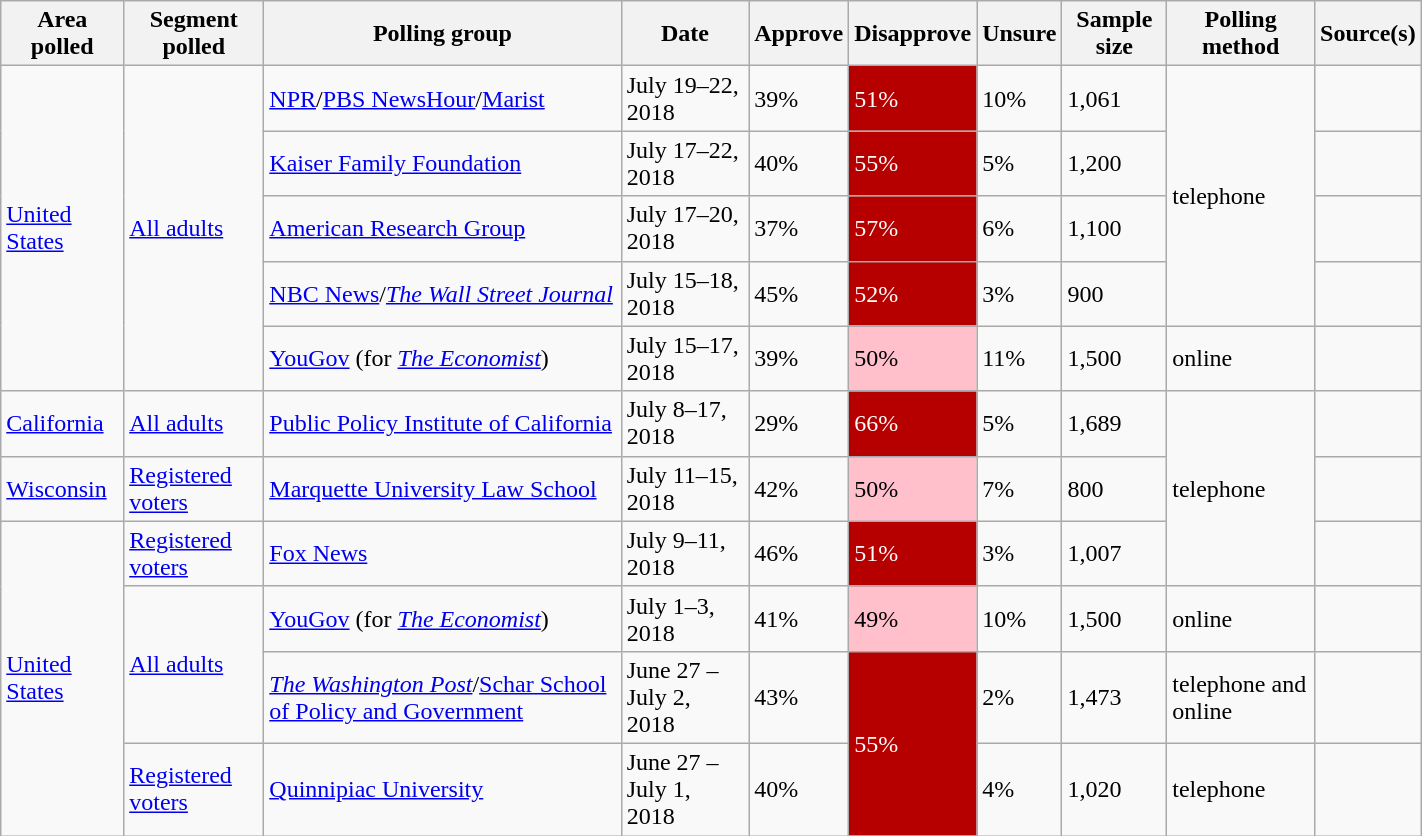<table class="wikitable sortable" style="width: 75%">
<tr>
<th>Area polled</th>
<th>Segment polled</th>
<th>Polling group</th>
<th>Date</th>
<th>Approve</th>
<th>Disapprove</th>
<th>Unsure</th>
<th>Sample size</th>
<th>Polling method</th>
<th>Source(s)</th>
</tr>
<tr>
<td rowspan="5"> <a href='#'>United States</a></td>
<td rowspan="5"><a href='#'>All adults</a></td>
<td><a href='#'>NPR</a>/<a href='#'>PBS NewsHour</a>/<a href='#'>Marist</a></td>
<td>July 19–22, 2018</td>
<td>39%</td>
<td style="background:#B60000; color: white">51%</td>
<td>10%</td>
<td>1,061</td>
<td rowspan="4">telephone</td>
<td></td>
</tr>
<tr>
<td><a href='#'>Kaiser Family Foundation</a></td>
<td>July 17–22, 2018</td>
<td>40%</td>
<td style="background:#B60000; color: white">55%</td>
<td>5%</td>
<td>1,200</td>
<td></td>
</tr>
<tr>
<td><a href='#'>American Research Group</a></td>
<td>July 17–20, 2018</td>
<td>37%</td>
<td style="background:#B60000; color: white">57%</td>
<td>6%</td>
<td>1,100</td>
<td></td>
</tr>
<tr>
<td><a href='#'>NBC News</a>/<em><a href='#'>The Wall Street Journal</a></em></td>
<td>July 15–18, 2018</td>
<td>45%</td>
<td style="background:#B60000; color: white">52%</td>
<td>3%</td>
<td>900</td>
<td></td>
</tr>
<tr>
<td><a href='#'>YouGov</a> (for <em><a href='#'>The Economist</a></em>)</td>
<td>July 15–17, 2018</td>
<td>39%</td>
<td style="background: pink; color: black">50%</td>
<td>11%</td>
<td>1,500</td>
<td>online</td>
<td></td>
</tr>
<tr>
<td> <a href='#'>California</a></td>
<td><a href='#'>All adults</a></td>
<td><a href='#'>Public Policy Institute of California</a></td>
<td>July 8–17, 2018</td>
<td>29%</td>
<td style="background:#B60000; color: white">66%</td>
<td>5%</td>
<td>1,689</td>
<td rowspan="3">telephone</td>
<td></td>
</tr>
<tr>
<td> <a href='#'>Wisconsin</a></td>
<td><a href='#'>Registered voters</a></td>
<td><a href='#'>Marquette University Law School</a></td>
<td>July 11–15, 2018</td>
<td>42%</td>
<td style="background: pink; color: black">50%</td>
<td>7%</td>
<td>800</td>
<td></td>
</tr>
<tr>
<td rowspan="4"> <a href='#'>United States</a></td>
<td><a href='#'>Registered voters</a></td>
<td><a href='#'>Fox News</a></td>
<td>July 9–11, 2018</td>
<td>46%</td>
<td style="background:#B60000; color: white">51%</td>
<td>3%</td>
<td>1,007</td>
<td></td>
</tr>
<tr>
<td rowspan="2"><a href='#'>All adults</a></td>
<td><a href='#'>YouGov</a> (for <em><a href='#'>The Economist</a></em>)</td>
<td>July 1–3, 2018</td>
<td>41%</td>
<td style="background: pink; color: black">49%</td>
<td>10%</td>
<td>1,500</td>
<td>online</td>
<td></td>
</tr>
<tr>
<td><em><a href='#'>The Washington Post</a></em>/<a href='#'>Schar School of Policy and Government</a></td>
<td>June 27 – July 2, 2018</td>
<td>43%</td>
<td rowspan="2" style="background:#B60000; color: white">55%</td>
<td>2%</td>
<td>1,473</td>
<td>telephone and online</td>
<td></td>
</tr>
<tr>
<td><a href='#'>Registered voters</a></td>
<td><a href='#'>Quinnipiac University</a></td>
<td>June 27 – July 1, 2018</td>
<td>40%</td>
<td>4%</td>
<td>1,020</td>
<td>telephone</td>
<td></td>
</tr>
</table>
